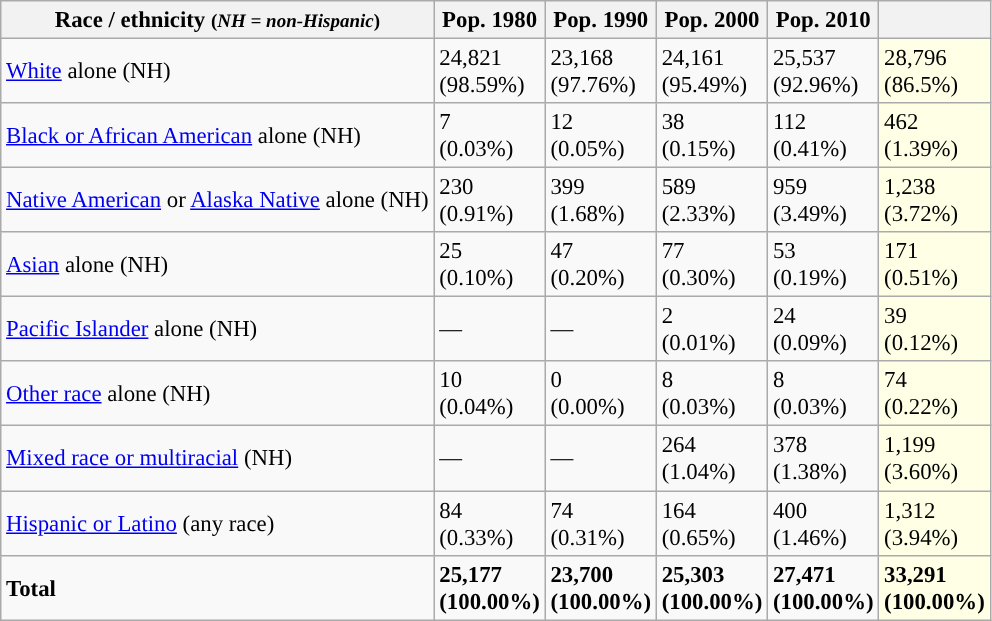<table class="wikitable sortable collapsible" style="font-size: 95%;">
<tr>
<th>Race / ethnicity <small>(<em>NH = non-Hispanic</em>)</small></th>
<th>Pop. 1980</th>
<th>Pop. 1990</th>
<th>Pop. 2000</th>
<th>Pop. 2010</th>
<th></th>
</tr>
<tr>
<td><a href='#'>White</a> alone (NH)</td>
<td>24,821<br>(98.59%)</td>
<td>23,168<br>(97.76%)</td>
<td>24,161<br>(95.49%)</td>
<td>25,537<br>(92.96%)</td>
<td style='background: #ffffe6;'>28,796<br>(86.5%)</td>
</tr>
<tr>
<td><a href='#'>Black or African American</a> alone (NH)</td>
<td>7<br>(0.03%)</td>
<td>12<br>(0.05%)</td>
<td>38<br>(0.15%)</td>
<td>112<br>(0.41%)</td>
<td style='background: #ffffe6;'>462<br>(1.39%)</td>
</tr>
<tr>
<td><a href='#'>Native American</a> or <a href='#'>Alaska Native</a> alone (NH)</td>
<td>230<br>(0.91%)</td>
<td>399<br>(1.68%)</td>
<td>589<br>(2.33%)</td>
<td>959<br>(3.49%)</td>
<td style='background: #ffffe6;'>1,238<br>(3.72%)</td>
</tr>
<tr>
<td><a href='#'>Asian</a> alone (NH)</td>
<td>25<br>(0.10%)</td>
<td>47<br>(0.20%)</td>
<td>77<br>(0.30%)</td>
<td>53<br>(0.19%)</td>
<td style='background: #ffffe6;'>171<br>(0.51%)</td>
</tr>
<tr>
<td><a href='#'>Pacific Islander</a> alone (NH)</td>
<td>—</td>
<td>—</td>
<td>2<br>(0.01%)</td>
<td>24<br>(0.09%)</td>
<td style='background: #ffffe6;'>39<br>(0.12%)</td>
</tr>
<tr>
<td><a href='#'>Other race</a> alone (NH)</td>
<td>10<br>(0.04%)</td>
<td>0<br>(0.00%)</td>
<td>8<br>(0.03%)</td>
<td>8<br>(0.03%)</td>
<td style='background: #ffffe6;'>74<br>(0.22%)</td>
</tr>
<tr>
<td><a href='#'>Mixed race or multiracial</a> (NH)</td>
<td>—</td>
<td>—</td>
<td>264<br>(1.04%)</td>
<td>378<br>(1.38%)</td>
<td style='background: #ffffe6;'>1,199<br>(3.60%)</td>
</tr>
<tr>
<td><a href='#'>Hispanic or Latino</a> (any race)</td>
<td>84<br>(0.33%)</td>
<td>74<br>(0.31%)</td>
<td>164<br>(0.65%)</td>
<td>400<br>(1.46%)</td>
<td style='background: #ffffe6;'>1,312<br>(3.94%)</td>
</tr>
<tr>
<td><strong>Total</strong></td>
<td><strong>25,177<br>(100.00%)</strong></td>
<td><strong>23,700<br>(100.00%)</strong></td>
<td><strong>25,303<br>(100.00%)</strong></td>
<td><strong>27,471<br>(100.00%)</strong></td>
<td style='background: #ffffe6;'><strong>33,291<br>(100.00%)</strong></td>
</tr>
</table>
